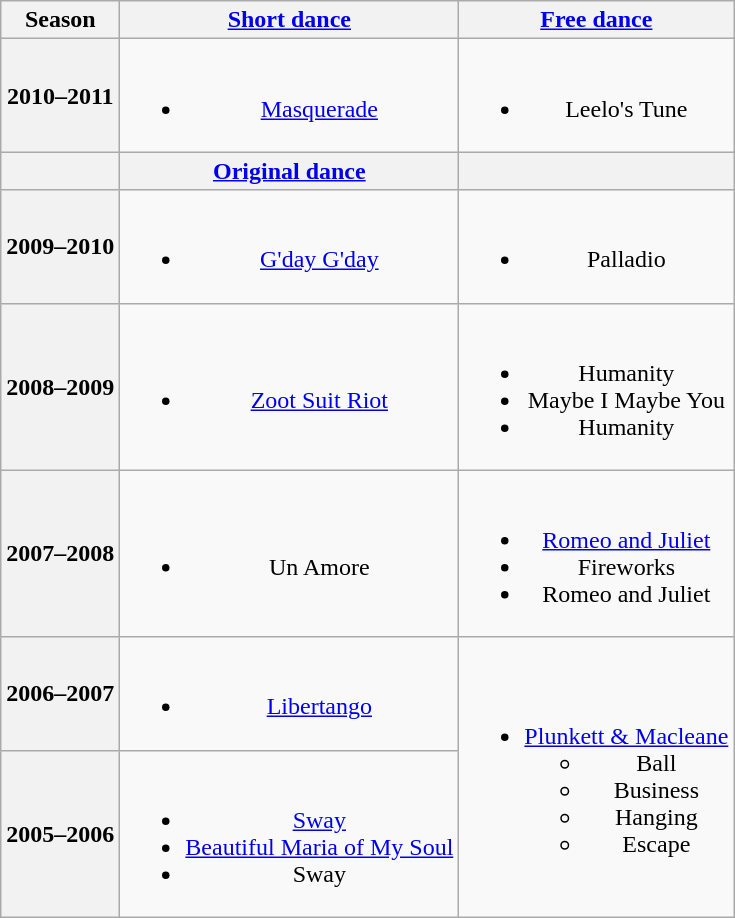<table class=wikitable style=text-align:center>
<tr>
<th>Season</th>
<th><a href='#'>Short dance</a></th>
<th><a href='#'>Free dance</a></th>
</tr>
<tr>
<th>2010–2011 <br></th>
<td><br><ul><li> <a href='#'>Masquerade</a> <br></li></ul></td>
<td><br><ul><li>Leelo's Tune <br></li></ul></td>
</tr>
<tr>
<th></th>
<th><a href='#'>Original dance</a></th>
<th></th>
</tr>
<tr>
<th>2009–2010 <br></th>
<td><br><ul><li> <a href='#'>G'day G'day</a> <br></li></ul></td>
<td><br><ul><li>Palladio <br></li></ul></td>
</tr>
<tr>
<th>2008–2009 <br></th>
<td><br><ul><li> <a href='#'>Zoot Suit Riot</a> <br></li></ul></td>
<td><br><ul><li>Humanity <br></li><li>Maybe I Maybe You <br></li><li>Humanity <br></li></ul></td>
</tr>
<tr>
<th>2007–2008 <br></th>
<td><br><ul><li> Un Amore <br></li></ul></td>
<td><br><ul><li><a href='#'>Romeo and Juliet</a> <br></li><li>Fireworks <br></li><li>Romeo and Juliet <br></li></ul></td>
</tr>
<tr>
<th>2006–2007 <br></th>
<td><br><ul><li> <a href='#'>Libertango</a> <br></li></ul></td>
<td rowspan=2><br><ul><li><a href='#'>Plunkett & Macleane</a> <br><ul><li>Ball</li><li>Business</li><li>Hanging</li><li>Escape <br></li></ul></li></ul></td>
</tr>
<tr>
<th>2005–2006 <br></th>
<td><br><ul><li> <a href='#'>Sway</a> <br></li><li> <a href='#'>Beautiful Maria of My Soul</a> <br></li><li> Sway <br></li></ul></td>
</tr>
</table>
